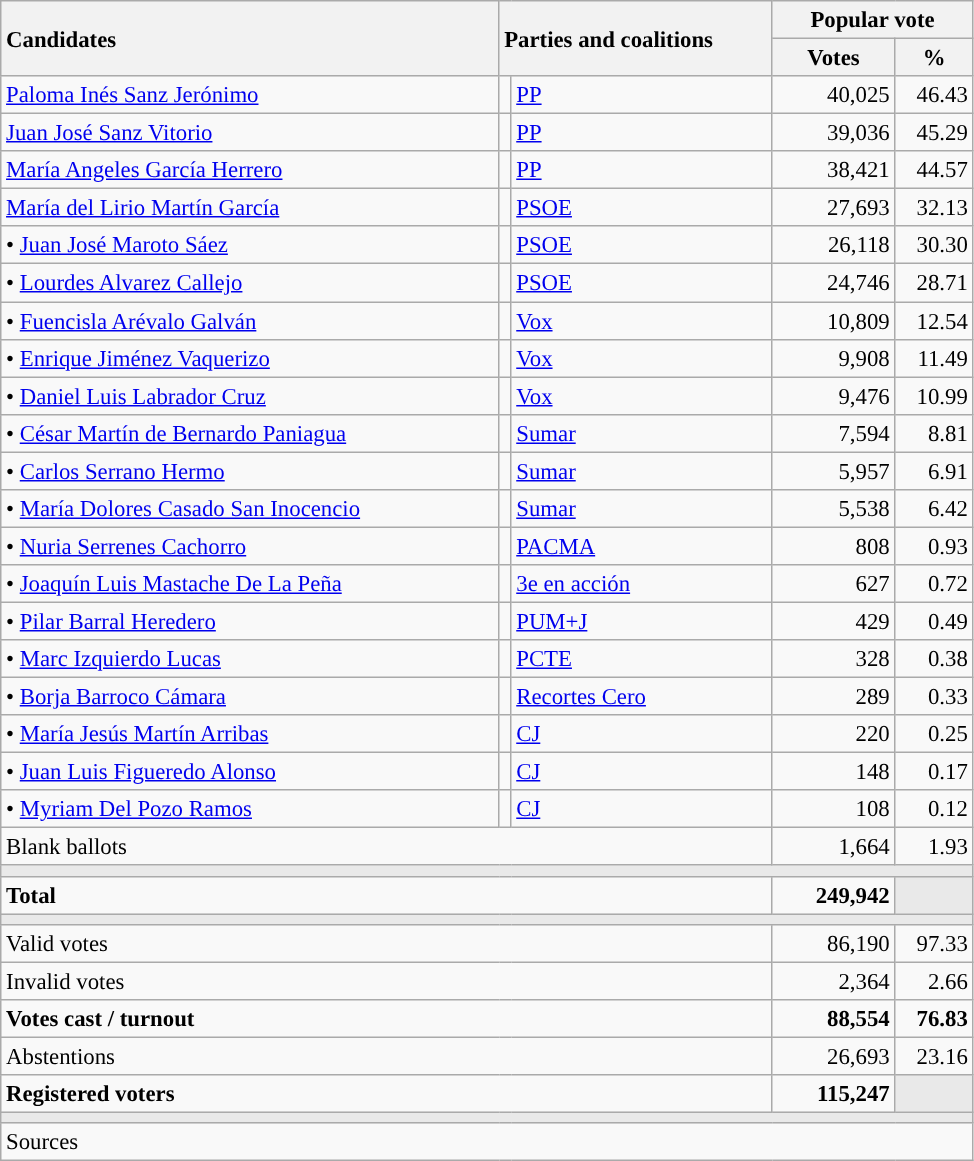<table class="wikitable" style="text-align:right; font-size:95%;">
<tr>
<th style="text-align:left;" rowspan="2" width="325">Candidates</th>
<th style="text-align:left;" rowspan="2" colspan="2" width="175">Parties and coalitions</th>
<th colspan="2">Popular vote</th>
</tr>
<tr>
<th width="75">Votes</th>
<th width="45">%</th>
</tr>
<tr>
<td align="left"> <a href='#'>Paloma Inés Sanz Jerónimo</a></td>
<td width="1" style="color:inherit;background:"></td>
<td align="left"><a href='#'>PP</a></td>
<td>40,025</td>
<td>46.43</td>
</tr>
<tr>
<td align="left"> <a href='#'>Juan José Sanz Vitorio</a></td>
<td width="1" style="color:inherit;background:"></td>
<td align="left"><a href='#'>PP</a></td>
<td>39,036</td>
<td>45.29</td>
</tr>
<tr>
<td align="left"> <a href='#'>María Angeles García Herrero</a></td>
<td width="1" style="color:inherit;background:"></td>
<td align="left"><a href='#'>PP</a></td>
<td>38,421</td>
<td>44.57</td>
</tr>
<tr>
<td align="left"> <a href='#'>María del Lirio Martín García</a></td>
<td width="1" style="color:inherit;background:"></td>
<td align="left"><a href='#'>PSOE</a></td>
<td>27,693</td>
<td>32.13</td>
</tr>
<tr>
<td align="left">• <a href='#'>Juan José Maroto Sáez</a></td>
<td width="1" style="color:inherit;background:"></td>
<td align="left"><a href='#'>PSOE</a></td>
<td>26,118</td>
<td>30.30</td>
</tr>
<tr>
<td align="left">• <a href='#'>Lourdes Alvarez Callejo</a></td>
<td width="1" style="color:inherit;background:"></td>
<td align="left"><a href='#'>PSOE</a></td>
<td>24,746</td>
<td>28.71</td>
</tr>
<tr>
<td align="left">• <a href='#'>Fuencisla Arévalo Galván</a></td>
<td width="1" style="color:inherit;background:"></td>
<td align="left"><a href='#'>Vox</a></td>
<td>10,809</td>
<td>12.54</td>
</tr>
<tr>
<td align="left">• <a href='#'>Enrique Jiménez Vaquerizo</a></td>
<td width="1" style="color:inherit;background:"></td>
<td align="left"><a href='#'>Vox</a></td>
<td>9,908</td>
<td>11.49</td>
</tr>
<tr>
<td align="left">• <a href='#'>Daniel Luis Labrador Cruz</a></td>
<td width="1" style="color:inherit;background:"></td>
<td align="left"><a href='#'>Vox</a></td>
<td>9,476</td>
<td>10.99</td>
</tr>
<tr>
<td align="left">• <a href='#'>César Martín de Bernardo Paniagua</a></td>
<td width="1" style="color:inherit;background:"></td>
<td align="left"><a href='#'>Sumar</a></td>
<td>7,594</td>
<td>8.81</td>
</tr>
<tr>
<td align="left">• <a href='#'>Carlos Serrano Hermo</a></td>
<td width="1" style="color:inherit;background:"></td>
<td align="left"><a href='#'>Sumar</a></td>
<td>5,957</td>
<td>6.91</td>
</tr>
<tr>
<td align="left">• <a href='#'>María Dolores Casado San Inocencio</a></td>
<td width="1" style="color:inherit;background:"></td>
<td align="left"><a href='#'>Sumar</a></td>
<td>5,538</td>
<td>6.42</td>
</tr>
<tr>
<td align="left">• <a href='#'>Nuria Serrenes Cachorro</a></td>
<td width="1" style="color:inherit;background:"></td>
<td align="left"><a href='#'>PACMA</a></td>
<td>808</td>
<td>0.93</td>
</tr>
<tr>
<td align="left">• <a href='#'>Joaquín Luis Mastache De La Peña</a></td>
<td width="1" style="color:inherit;background:"></td>
<td align="left"><a href='#'>3e en acción</a></td>
<td>627</td>
<td>0.72</td>
</tr>
<tr>
<td align="left">• <a href='#'>Pilar Barral Heredero</a></td>
<td width="1" style="color:inherit;background:"></td>
<td align="left"><a href='#'>PUM+J</a></td>
<td>429</td>
<td>0.49</td>
</tr>
<tr>
<td align="left">• <a href='#'>Marc Izquierdo Lucas</a></td>
<td width="1" style="color:inherit;background:"></td>
<td align="left"><a href='#'>PCTE</a></td>
<td>328</td>
<td>0.38</td>
</tr>
<tr>
<td align="left">• <a href='#'>Borja Barroco Cámara</a></td>
<td width="1" style="color:inherit;background:"></td>
<td align="left"><a href='#'>Recortes Cero</a></td>
<td>289</td>
<td>0.33</td>
</tr>
<tr>
<td align="left">• <a href='#'>María Jesús Martín Arribas</a></td>
<td width="1" style="color:inherit;background:"></td>
<td align="left"><a href='#'>CJ</a></td>
<td>220</td>
<td>0.25</td>
</tr>
<tr>
<td align="left">• <a href='#'>Juan Luis Figueredo Alonso</a></td>
<td width="1" style="color:inherit;background:"></td>
<td align="left"><a href='#'>CJ</a></td>
<td>148</td>
<td>0.17</td>
</tr>
<tr>
<td align="left">• <a href='#'>Myriam Del Pozo Ramos</a></td>
<td width="1" style="color:inherit;background:"></td>
<td align="left"><a href='#'>CJ</a></td>
<td>108</td>
<td>0.12</td>
</tr>
<tr>
<td align="left" colspan="3">Blank ballots</td>
<td>1,664</td>
<td>1.93</td>
</tr>
<tr>
<td colspan="5" bgcolor="#E9E9E9"></td>
</tr>
<tr style="font-weight:bold;">
<td align="left" colspan="3">Total</td>
<td>249,942</td>
<td bgcolor="#E9E9E9"></td>
</tr>
<tr>
<td colspan="5" bgcolor="#E9E9E9"></td>
</tr>
<tr>
<td align="left" colspan="3">Valid votes</td>
<td>86,190</td>
<td>97.33</td>
</tr>
<tr>
<td align="left" colspan="3">Invalid votes</td>
<td>2,364</td>
<td>2.66</td>
</tr>
<tr style="font-weight:bold;">
<td align="left" colspan="3">Votes cast / turnout</td>
<td>88,554</td>
<td>76.83</td>
</tr>
<tr>
<td align="left" colspan="3">Abstentions</td>
<td>26,693</td>
<td>23.16</td>
</tr>
<tr style="font-weight:bold;">
<td align="left" colspan="3">Registered voters</td>
<td>115,247</td>
<td bgcolor="#E9E9E9"></td>
</tr>
<tr>
<td colspan="5" bgcolor="#E9E9E9"></td>
</tr>
<tr>
<td align="left" colspan="5">Sources</td>
</tr>
</table>
